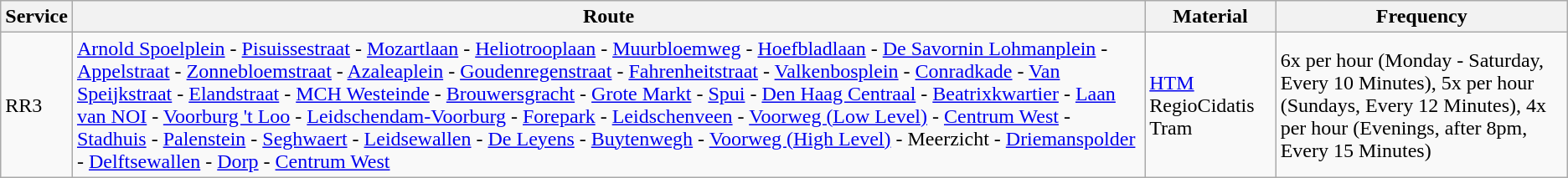<table class="wikitable vatop">
<tr>
<th>Service</th>
<th>Route</th>
<th>Material</th>
<th>Frequency</th>
</tr>
<tr>
<td>RR3</td>
<td><a href='#'>Arnold Spoelplein</a> - <a href='#'>Pisuissestraat</a> - <a href='#'>Mozartlaan</a> - <a href='#'>Heliotrooplaan</a> - <a href='#'>Muurbloemweg</a> - <a href='#'>Hoefbladlaan</a> - <a href='#'>De Savornin Lohmanplein</a> - <a href='#'>Appelstraat</a> - <a href='#'>Zonnebloemstraat</a> - <a href='#'>Azaleaplein</a> - <a href='#'>Goudenregenstraat</a> - <a href='#'>Fahrenheitstraat</a> - <a href='#'>Valkenbosplein</a> - <a href='#'>Conradkade</a> - <a href='#'>Van Speijkstraat</a> - <a href='#'>Elandstraat</a> - <a href='#'>MCH Westeinde</a> - <a href='#'>Brouwersgracht</a> - <a href='#'>Grote Markt</a> - <a href='#'>Spui</a> - <a href='#'>Den Haag Centraal</a> - <a href='#'>Beatrixkwartier</a> - <a href='#'>Laan van NOI</a> - <a href='#'>Voorburg 't Loo</a> - <a href='#'>Leidschendam-Voorburg</a> - <a href='#'>Forepark</a> - <a href='#'>Leidschenveen</a> - <a href='#'>Voorweg (Low Level)</a> - <a href='#'>Centrum West</a> - <a href='#'>Stadhuis</a> - <a href='#'>Palenstein</a> - <a href='#'>Seghwaert</a> - <a href='#'>Leidsewallen</a> - <a href='#'>De Leyens</a> - <a href='#'>Buytenwegh</a> - <a href='#'>Voorweg (High Level)</a> - Meerzicht - <a href='#'>Driemanspolder</a> - <a href='#'>Delftsewallen</a> - <a href='#'>Dorp</a> - <a href='#'>Centrum West</a></td>
<td><a href='#'>HTM</a> RegioCidatis Tram</td>
<td>6x per hour (Monday - Saturday, Every 10 Minutes), 5x per hour (Sundays, Every 12 Minutes), 4x per hour (Evenings, after 8pm, Every 15 Minutes)</td>
</tr>
</table>
